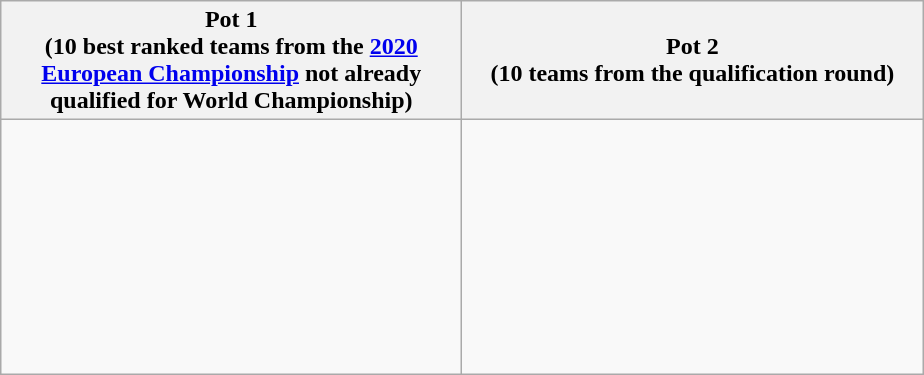<table class="wikitable">
<tr>
<th width=300>Pot 1<br>(10 best ranked teams from the <a href='#'>2020 European Championship</a> not already qualified for World Championship)</th>
<th width=300>Pot 2<br>(10 teams from the qualification round)</th>
</tr>
<tr>
<td valign="top"><br><br><br><br><br><br><br><br><br></td>
<td valign="top"><br><br><br><br><br><br><br><br><br></td>
</tr>
</table>
